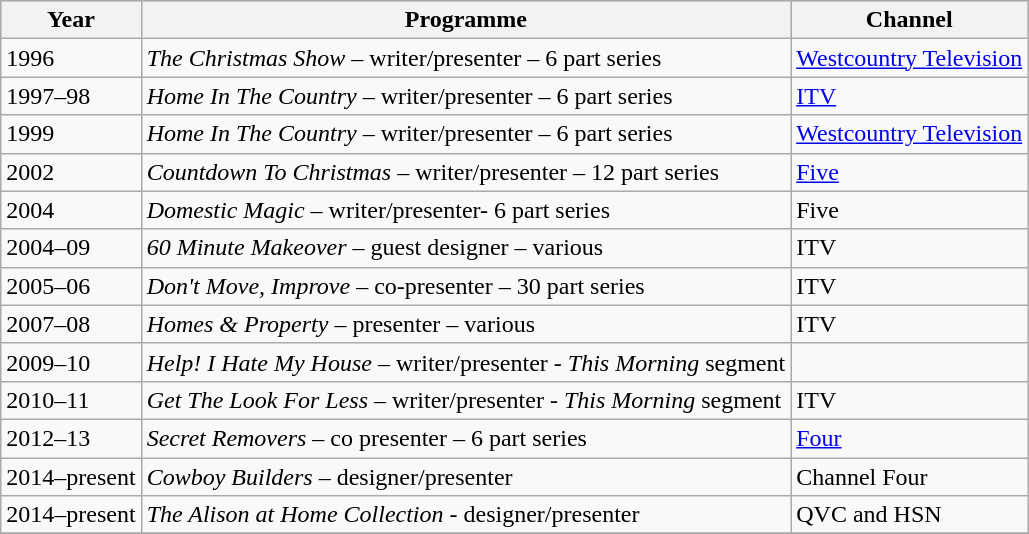<table class="wikitable sortable">
<tr style="background:#b0c4de; text-align:center;">
<th>Year</th>
<th>Programme</th>
<th>Channel</th>
</tr>
<tr>
<td>1996</td>
<td><em>The Christmas Show</em> – writer/presenter – 6 part series</td>
<td><a href='#'>Westcountry Television</a></td>
</tr>
<tr>
<td>1997–98</td>
<td><em>Home In The Country</em> – writer/presenter – 6 part series</td>
<td><a href='#'>ITV</a></td>
</tr>
<tr>
<td>1999</td>
<td><em>Home In The Country</em> – writer/presenter – 6 part series</td>
<td><a href='#'>Westcountry Television</a></td>
</tr>
<tr>
<td>2002</td>
<td><em>Countdown To Christmas</em> – writer/presenter – 12 part series</td>
<td><a href='#'>Five</a></td>
</tr>
<tr>
<td>2004</td>
<td><em>Domestic Magic</em> – writer/presenter- 6 part series</td>
<td>Five</td>
</tr>
<tr>
<td>2004–09</td>
<td><em>60 Minute Makeover</em> – guest designer – various</td>
<td>ITV</td>
</tr>
<tr>
<td>2005–06</td>
<td><em>Don't Move, Improve</em> – co-presenter – 30 part series</td>
<td>ITV</td>
</tr>
<tr>
<td>2007–08</td>
<td><em>Homes & Property</em> – presenter – various</td>
<td>ITV</td>
</tr>
<tr>
<td>2009–10</td>
<td><em>Help! I Hate My House</em> – writer/presenter <em>- This Morning</em> segment</td>
<td></td>
</tr>
<tr>
<td>2010–11</td>
<td><em>Get The Look For Less</em> – writer/presenter <em>- This Morning</em> segment</td>
<td>ITV</td>
</tr>
<tr>
<td>2012–13</td>
<td><em>Secret Removers</em> – co presenter – 6 part series</td>
<td><a href='#'>Four</a></td>
</tr>
<tr>
<td>2014–present</td>
<td><em>Cowboy Builders</em> –  designer/presenter</td>
<td>Channel Four</td>
</tr>
<tr>
<td>2014–present</td>
<td><em>The Alison at Home Collection -</em> designer/presenter</td>
<td>QVC and HSN</td>
</tr>
<tr>
</tr>
</table>
